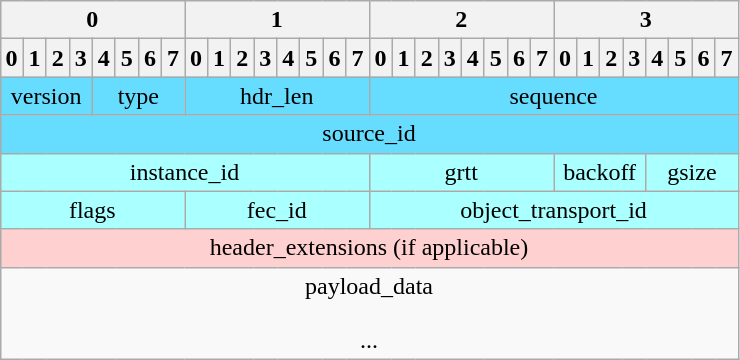<table class="wikitable" style="margin: 0 auto; text-align:center">
<tr>
<th colspan="8">0</th>
<th colspan="8">1</th>
<th colspan="8">2</th>
<th colspan="8">3</th>
</tr>
<tr>
<th>0</th>
<th>1</th>
<th>2</th>
<th>3</th>
<th>4</th>
<th>5</th>
<th>6</th>
<th>7</th>
<th>0</th>
<th>1</th>
<th>2</th>
<th>3</th>
<th>4</th>
<th>5</th>
<th>6</th>
<th>7</th>
<th>0</th>
<th>1</th>
<th>2</th>
<th>3</th>
<th>4</th>
<th>5</th>
<th>6</th>
<th>7</th>
<th>0</th>
<th>1</th>
<th>2</th>
<th>3</th>
<th>4</th>
<th>5</th>
<th>6</th>
<th>7</th>
</tr>
<tr>
<td colspan="4" style="background:#66ddff;">version</td>
<td colspan="4" style="background:#66ddff;">type</td>
<td colspan="8" style="background:#66ddff;">hdr_len</td>
<td colspan="16" style="background:#66ddff;">sequence</td>
</tr>
<tr>
<td colspan="32" style="background:#66ddff;">source_id</td>
</tr>
<tr>
<td colspan="16" style="background:#aaffff;">instance_id</td>
<td colspan="8" style="background:#aaffff;">grtt</td>
<td colspan="4" style="background:#aaffff;">backoff</td>
<td colspan="4" style="background:#aaffff;">gsize</td>
</tr>
<tr>
<td colspan="8" style="background:#aaffff;">flags</td>
<td colspan="8" style="background:#aaffff;">fec_id</td>
<td colspan="16" style="background:#aaffff;">object_transport_id</td>
</tr>
<tr>
<td colspan="32" style="background:#ffd0d0;">header_extensions (if applicable)</td>
</tr>
<tr>
<td colspan="32">payload_data<br><br>...</td>
</tr>
</table>
